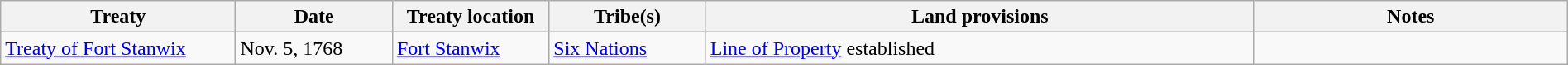<table class="wikitable sortable collapsible" style="width:100%">
<tr>
<th width="15%">Treaty</th>
<th width="10%">Date</th>
<th width="10%">Treaty location</th>
<th width="10%">Tribe(s)</th>
<th width="35%">Land provisions</th>
<th width="20%">Notes</th>
</tr>
<tr valign="top">
<td><a href='#'>Treaty of Fort Stanwix</a></td>
<td>Nov. 5, 1768</td>
<td><a href='#'>Fort Stanwix</a></td>
<td><a href='#'>Six Nations</a></td>
<td><a href='#'>Line of Property</a> established</td>
<td></td>
</tr>
</table>
